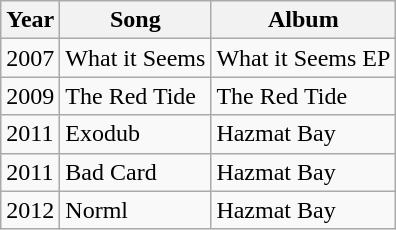<table class="wikitable">
<tr>
<th>Year</th>
<th>Song</th>
<th>Album</th>
</tr>
<tr>
<td>2007</td>
<td>What it Seems</td>
<td>What it Seems EP</td>
</tr>
<tr>
<td>2009</td>
<td>The Red Tide</td>
<td>The Red Tide</td>
</tr>
<tr>
<td>2011</td>
<td>Exodub</td>
<td>Hazmat Bay</td>
</tr>
<tr>
<td>2011</td>
<td>Bad Card</td>
<td>Hazmat Bay</td>
</tr>
<tr>
<td>2012</td>
<td>Norml</td>
<td>Hazmat Bay</td>
</tr>
</table>
